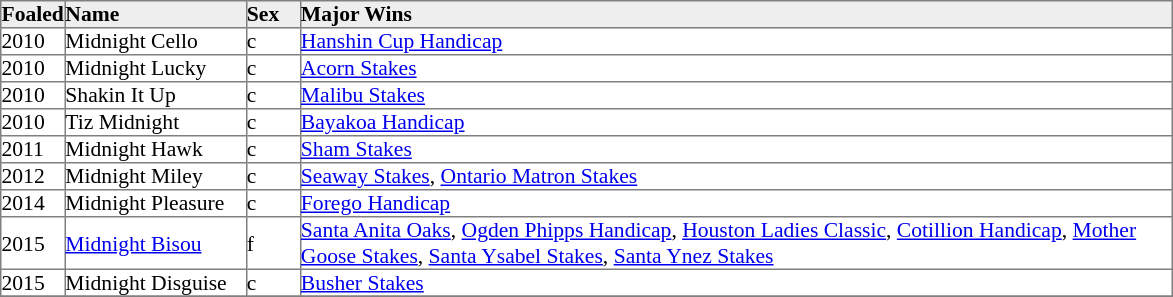<table border="1" cellpadding="0" style="border-collapse: collapse; font-size:90%">
<tr style="background:#eee;">
<td style="width:35px;"><strong>Foaled</strong></td>
<td style="width:120px;"><strong>Name</strong></td>
<td style="width:35px;"><strong>Sex</strong></td>
<td style="width:580px;"><strong>Major Wins</strong></td>
</tr>
<tr>
<td>2010</td>
<td>Midnight Cello</td>
<td>c</td>
<td><a href='#'>Hanshin Cup Handicap</a></td>
</tr>
<tr>
<td>2010</td>
<td>Midnight Lucky</td>
<td>c</td>
<td><a href='#'>Acorn Stakes</a></td>
</tr>
<tr>
<td>2010</td>
<td>Shakin It Up</td>
<td>c</td>
<td><a href='#'>Malibu Stakes</a></td>
</tr>
<tr>
<td>2010</td>
<td>Tiz Midnight</td>
<td>c</td>
<td><a href='#'>Bayakoa Handicap</a></td>
</tr>
<tr>
<td>2011</td>
<td>Midnight Hawk</td>
<td>c</td>
<td><a href='#'>Sham Stakes</a></td>
</tr>
<tr>
<td>2012</td>
<td>Midnight Miley</td>
<td>c</td>
<td><a href='#'>Seaway Stakes</a>, <a href='#'>Ontario Matron Stakes</a></td>
</tr>
<tr>
<td>2014</td>
<td>Midnight Pleasure</td>
<td>c</td>
<td><a href='#'>Forego Handicap</a></td>
</tr>
<tr>
<td>2015</td>
<td><a href='#'>Midnight Bisou</a></td>
<td>f</td>
<td><a href='#'>Santa Anita Oaks</a>, <a href='#'>Ogden Phipps Handicap</a>, <a href='#'>Houston Ladies Classic</a>, <a href='#'>Cotillion Handicap</a>, <a href='#'>Mother Goose Stakes</a>, <a href='#'>Santa Ysabel Stakes</a>, <a href='#'>Santa Ynez Stakes</a></td>
</tr>
<tr>
<td>2015</td>
<td>Midnight Disguise</td>
<td>c</td>
<td><a href='#'>Busher Stakes</a></td>
</tr>
<tr>
</tr>
</table>
